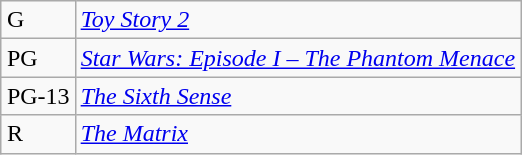<table class="wikitable sortable" style="margin:auto; margin:auto;">
<tr>
<td>G</td>
<td><em><a href='#'>Toy Story 2</a></em></td>
</tr>
<tr>
<td>PG</td>
<td><em><a href='#'>Star Wars: Episode I – The Phantom Menace</a></em></td>
</tr>
<tr>
<td>PG-13</td>
<td><em><a href='#'>The Sixth Sense</a></em></td>
</tr>
<tr>
<td>R</td>
<td><em><a href='#'>The Matrix</a></em></td>
</tr>
</table>
